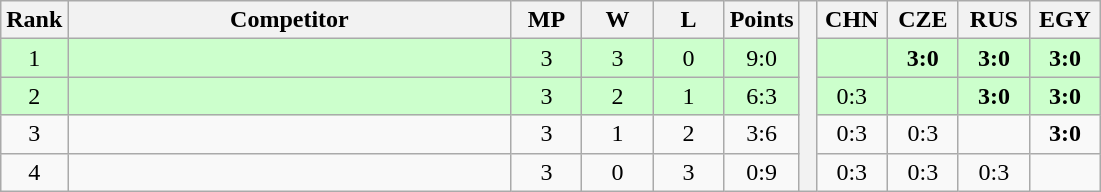<table class="wikitable" style="text-align:center">
<tr>
<th>Rank</th>
<th style="width:18em">Competitor</th>
<th style="width:2.5em">MP</th>
<th style="width:2.5em">W</th>
<th style="width:2.5em">L</th>
<th>Points</th>
<th rowspan="5"> </th>
<th style="width:2.5em">CHN</th>
<th style="width:2.5em">CZE</th>
<th style="width:2.5em">RUS</th>
<th style="width:2.5em">EGY</th>
</tr>
<tr style="background:#cfc;">
<td>1</td>
<td style="text-align:left"></td>
<td>3</td>
<td>3</td>
<td>0</td>
<td>9:0</td>
<td></td>
<td><strong>3:0</strong></td>
<td><strong>3:0</strong></td>
<td><strong>3:0</strong></td>
</tr>
<tr style="background:#cfc;">
<td>2</td>
<td style="text-align:left"></td>
<td>3</td>
<td>2</td>
<td>1</td>
<td>6:3</td>
<td>0:3</td>
<td></td>
<td><strong>3:0</strong></td>
<td><strong>3:0</strong></td>
</tr>
<tr>
<td>3</td>
<td style="text-align:left"></td>
<td>3</td>
<td>1</td>
<td>2</td>
<td>3:6</td>
<td>0:3</td>
<td>0:3</td>
<td></td>
<td><strong>3:0</strong></td>
</tr>
<tr>
<td>4</td>
<td style="text-align:left"></td>
<td>3</td>
<td>0</td>
<td>3</td>
<td>0:9</td>
<td>0:3</td>
<td>0:3</td>
<td>0:3</td>
<td></td>
</tr>
</table>
